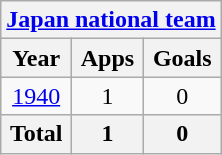<table class="wikitable" style="text-align:center">
<tr>
<th colspan=3><a href='#'>Japan national team</a></th>
</tr>
<tr>
<th>Year</th>
<th>Apps</th>
<th>Goals</th>
</tr>
<tr>
<td><a href='#'>1940</a></td>
<td>1</td>
<td>0</td>
</tr>
<tr>
<th>Total</th>
<th>1</th>
<th>0</th>
</tr>
</table>
